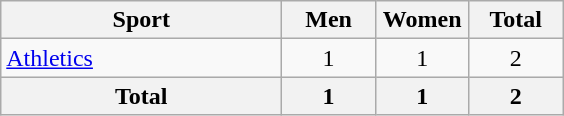<table class="wikitable sortable" style="text-align:center;">
<tr>
<th width=180>Sport</th>
<th width=55>Men</th>
<th width=55>Women</th>
<th width=55>Total</th>
</tr>
<tr>
<td align=left><a href='#'>Athletics</a></td>
<td>1</td>
<td>1</td>
<td>2</td>
</tr>
<tr>
<th>Total</th>
<th>1</th>
<th>1</th>
<th>2</th>
</tr>
</table>
